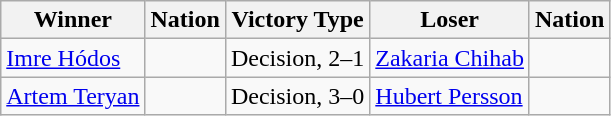<table class="wikitable sortable" style="text-align:left;">
<tr>
<th>Winner</th>
<th>Nation</th>
<th>Victory Type</th>
<th>Loser</th>
<th>Nation</th>
</tr>
<tr>
<td><a href='#'>Imre Hódos</a></td>
<td></td>
<td>Decision, 2–1</td>
<td><a href='#'>Zakaria Chihab</a></td>
<td></td>
</tr>
<tr>
<td><a href='#'>Artem Teryan</a></td>
<td></td>
<td>Decision, 3–0</td>
<td><a href='#'>Hubert Persson</a></td>
<td></td>
</tr>
</table>
